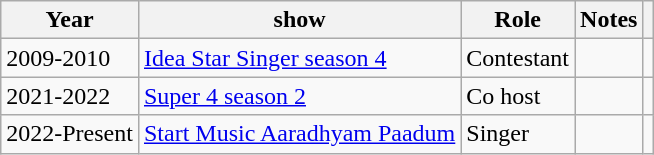<table class="wikitable sortable">
<tr>
<th scope="col">Year</th>
<th scope="col">show</th>
<th scope="col">Role</th>
<th scope="col" class="unsortable">Notes</th>
<th scope="col" class="unsortable"></th>
</tr>
<tr>
<td>2009-2010</td>
<td><a href='#'>Idea Star Singer season 4</a></td>
<td>Contestant</td>
<td></td>
<td></td>
</tr>
<tr>
<td>2021-2022</td>
<td><a href='#'>Super 4 season 2</a></td>
<td>Co host</td>
<td></td>
<td></td>
</tr>
<tr>
<td>2022-Present</td>
<td><a href='#'>Start Music Aaradhyam Paadum</a></td>
<td>Singer</td>
<td></td>
<td></td>
</tr>
</table>
